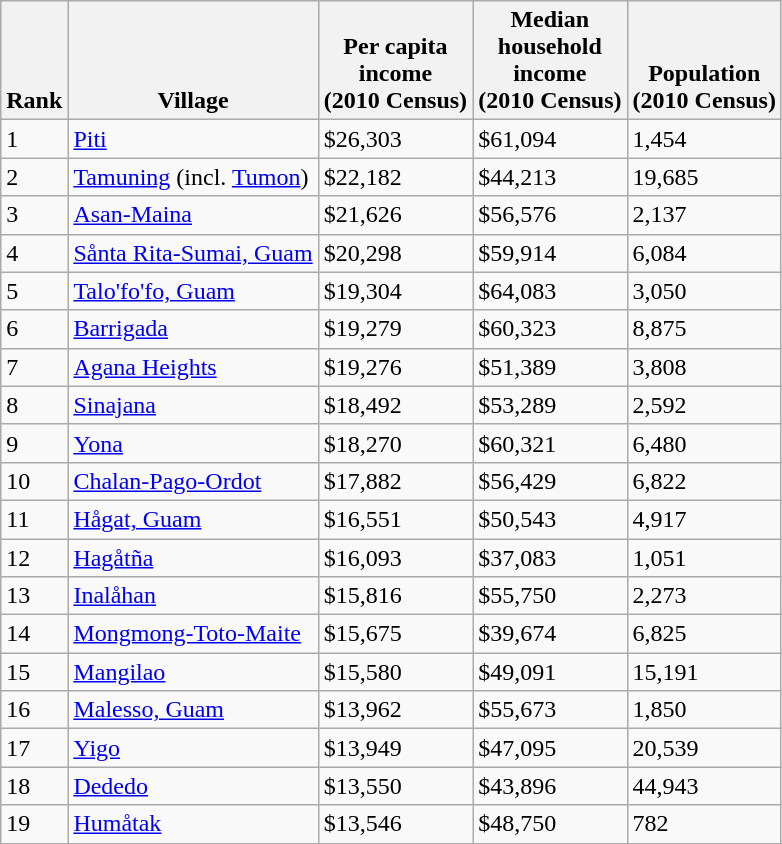<table class="wikitable sortable">
<tr valign=bottom>
<th>Rank</th>
<th>Village</th>
<th>Per capita<br> income<br> (2010 Census)</th>
<th>Median<br>household<br> income<br>(2010 Census)</th>
<th>Population <br>(2010 Census)</th>
</tr>
<tr>
<td>1</td>
<td><a href='#'>Piti</a></td>
<td>$26,303</td>
<td>$61,094</td>
<td>1,454</td>
</tr>
<tr>
<td>2</td>
<td><a href='#'>Tamuning</a> (incl. <a href='#'>Tumon</a>)</td>
<td>$22,182</td>
<td>$44,213</td>
<td>19,685</td>
</tr>
<tr>
<td>3</td>
<td><a href='#'>Asan-Maina</a></td>
<td>$21,626</td>
<td>$56,576</td>
<td>2,137</td>
</tr>
<tr>
<td>4</td>
<td><a href='#'>Sånta Rita-Sumai, Guam</a></td>
<td>$20,298</td>
<td>$59,914</td>
<td>6,084</td>
</tr>
<tr>
<td>5</td>
<td><a href='#'>Talo'fo'fo, Guam</a></td>
<td>$19,304</td>
<td>$64,083</td>
<td>3,050</td>
</tr>
<tr>
<td>6</td>
<td><a href='#'>Barrigada</a></td>
<td>$19,279</td>
<td>$60,323</td>
<td>8,875</td>
</tr>
<tr>
<td>7</td>
<td><a href='#'>Agana Heights</a></td>
<td>$19,276</td>
<td>$51,389</td>
<td>3,808</td>
</tr>
<tr>
<td>8</td>
<td><a href='#'>Sinajana</a></td>
<td>$18,492</td>
<td>$53,289</td>
<td>2,592</td>
</tr>
<tr>
<td>9</td>
<td><a href='#'>Yona</a></td>
<td>$18,270</td>
<td>$60,321</td>
<td>6,480</td>
</tr>
<tr>
<td>10</td>
<td><a href='#'>Chalan-Pago-Ordot</a></td>
<td>$17,882</td>
<td>$56,429</td>
<td>6,822</td>
</tr>
<tr>
<td>11</td>
<td><a href='#'>Hågat, Guam</a></td>
<td>$16,551</td>
<td>$50,543</td>
<td>4,917</td>
</tr>
<tr>
<td>12</td>
<td><a href='#'>Hagåtña</a></td>
<td>$16,093</td>
<td>$37,083</td>
<td>1,051</td>
</tr>
<tr>
<td>13</td>
<td><a href='#'>Inalåhan</a></td>
<td>$15,816</td>
<td>$55,750</td>
<td>2,273</td>
</tr>
<tr>
<td>14</td>
<td><a href='#'>Mongmong-Toto-Maite</a></td>
<td>$15,675</td>
<td>$39,674</td>
<td>6,825</td>
</tr>
<tr>
<td>15</td>
<td><a href='#'>Mangilao</a></td>
<td>$15,580</td>
<td>$49,091</td>
<td>15,191</td>
</tr>
<tr>
<td>16</td>
<td><a href='#'>Malesso, Guam</a></td>
<td>$13,962</td>
<td>$55,673</td>
<td>1,850</td>
</tr>
<tr>
<td>17</td>
<td><a href='#'>Yigo</a></td>
<td>$13,949</td>
<td>$47,095</td>
<td>20,539</td>
</tr>
<tr>
<td>18</td>
<td><a href='#'>Dededo</a></td>
<td>$13,550</td>
<td>$43,896</td>
<td>44,943</td>
</tr>
<tr>
<td>19</td>
<td><a href='#'>Humåtak</a></td>
<td>$13,546</td>
<td>$48,750</td>
<td>782</td>
</tr>
<tr>
</tr>
</table>
